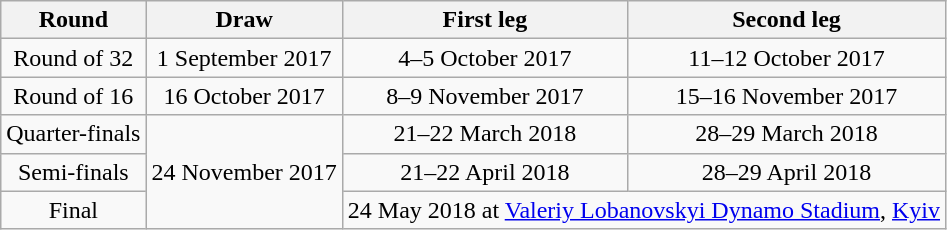<table class="wikitable" style=text-align:center>
<tr>
<th>Round</th>
<th>Draw</th>
<th>First leg</th>
<th>Second leg</th>
</tr>
<tr>
<td>Round of 32</td>
<td>1 September 2017</td>
<td>4–5 October 2017</td>
<td>11–12 October 2017</td>
</tr>
<tr>
<td>Round of 16</td>
<td>16 October 2017</td>
<td>8–9 November 2017</td>
<td>15–16 November 2017</td>
</tr>
<tr>
<td>Quarter-finals</td>
<td rowspan=3>24 November 2017</td>
<td>21–22 March 2018</td>
<td>28–29 March 2018</td>
</tr>
<tr>
<td>Semi-finals</td>
<td>21–22 April 2018</td>
<td>28–29 April 2018</td>
</tr>
<tr>
<td>Final</td>
<td colspan=2>24 May 2018 at <a href='#'>Valeriy Lobanovskyi Dynamo Stadium</a>, <a href='#'>Kyiv</a></td>
</tr>
</table>
